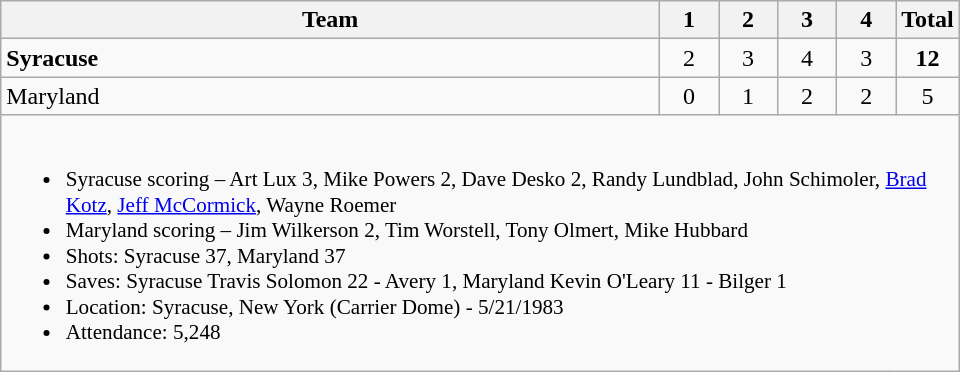<table class="wikitable" style="text-align:center; max-width:40em">
<tr>
<th>Team</th>
<th style="width:2em">1</th>
<th style="width:2em">2</th>
<th style="width:2em">3</th>
<th style="width:2em">4</th>
<th style="width:2em">Total</th>
</tr>
<tr>
<td style="text-align:left"><strong>Syracuse</strong></td>
<td>2</td>
<td>3</td>
<td>4</td>
<td>3</td>
<td><strong>12</strong></td>
</tr>
<tr>
<td style="text-align:left">Maryland</td>
<td>0</td>
<td>1</td>
<td>2</td>
<td>2</td>
<td>5</td>
</tr>
<tr>
<td colspan=6 style="text-align:left; font-size:88%;"><br><ul><li>Syracuse scoring – Art Lux 3, Mike Powers 2, Dave Desko 2, Randy Lundblad, John Schimoler, <a href='#'>Brad Kotz</a>, <a href='#'>Jeff McCormick</a>, Wayne Roemer</li><li>Maryland scoring – Jim Wilkerson 2, Tim Worstell, Tony Olmert, Mike Hubbard</li><li>Shots: Syracuse 37, Maryland 37</li><li>Saves: Syracuse Travis Solomon 22 - Avery 1, Maryland Kevin O'Leary 11 - Bilger 1</li><li>Location: Syracuse, New York (Carrier Dome) - 5/21/1983</li><li>Attendance: 5,248</li></ul></td>
</tr>
</table>
